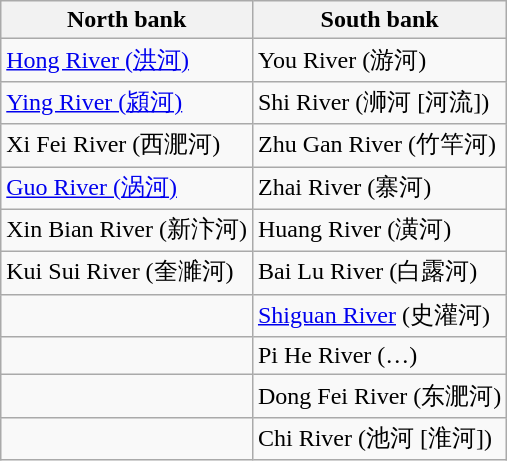<table class="wikitable">
<tr>
<th>North bank</th>
<th>South bank</th>
</tr>
<tr>
<td><a href='#'>Hong River (洪河)</a></td>
<td>You River (游河)</td>
</tr>
<tr>
<td><a href='#'>Ying River (潁河)</a></td>
<td>Shi River (浉河 [河流])</td>
</tr>
<tr>
<td>Xi Fei River (西淝河)</td>
<td>Zhu Gan River (竹竿河)</td>
</tr>
<tr>
<td><a href='#'>Guo River (涡河)</a></td>
<td>Zhai River (寨河)</td>
</tr>
<tr>
<td>Xin Bian River (新汴河)</td>
<td>Huang River (潢河)</td>
</tr>
<tr>
<td>Kui Sui River (奎濉河)</td>
<td>Bai Lu River (白露河)</td>
</tr>
<tr>
<td></td>
<td><a href='#'>Shiguan River</a> (史灌河)</td>
</tr>
<tr>
<td></td>
<td>Pi He River (…)</td>
</tr>
<tr>
<td></td>
<td>Dong Fei River (东淝河)</td>
</tr>
<tr>
<td></td>
<td>Chi River (池河 [淮河])</td>
</tr>
</table>
